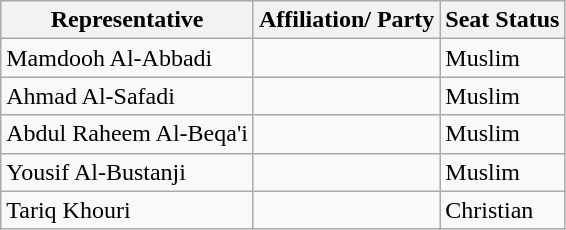<table class="wikitable">
<tr>
<th>Representative</th>
<th>Affiliation/ Party</th>
<th>Seat Status</th>
</tr>
<tr>
<td>Mamdooh Al-Abbadi</td>
<td></td>
<td>Muslim</td>
</tr>
<tr>
<td>Ahmad Al-Safadi</td>
<td></td>
<td>Muslim</td>
</tr>
<tr>
<td>Abdul Raheem Al-Beqa'i</td>
<td></td>
<td>Muslim</td>
</tr>
<tr>
<td>Yousif Al-Bustanji</td>
<td></td>
<td>Muslim</td>
</tr>
<tr>
<td>Tariq Khouri</td>
<td></td>
<td>Christian</td>
</tr>
</table>
